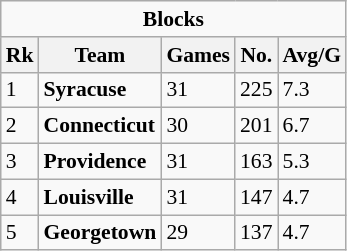<table class="wikitable" style="white-space:nowrap; font-size:90%;">
<tr>
<td colspan=5 style="text-align:center;"><strong>Blocks</strong></td>
</tr>
<tr>
<th>Rk</th>
<th>Team</th>
<th>Games</th>
<th>No.</th>
<th>Avg/G</th>
</tr>
<tr>
<td>1</td>
<td><strong>Syracuse</strong></td>
<td>31</td>
<td>225</td>
<td>7.3</td>
</tr>
<tr>
<td>2</td>
<td><strong>Connecticut</strong></td>
<td>30</td>
<td>201</td>
<td>6.7</td>
</tr>
<tr>
<td>3</td>
<td><strong>Providence</strong></td>
<td>31</td>
<td>163</td>
<td>5.3</td>
</tr>
<tr>
<td>4</td>
<td><strong>Louisville</strong></td>
<td>31</td>
<td>147</td>
<td>4.7</td>
</tr>
<tr>
<td>5</td>
<td><strong>Georgetown</strong></td>
<td>29</td>
<td>137</td>
<td>4.7</td>
</tr>
</table>
